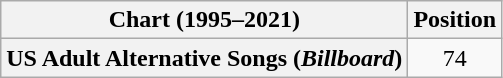<table class="wikitable plainrowheaders" style="text-align:center">
<tr>
<th>Chart (1995–2021)</th>
<th>Position</th>
</tr>
<tr>
<th scope="row">US Adult Alternative Songs (<em>Billboard</em>)</th>
<td>74</td>
</tr>
</table>
